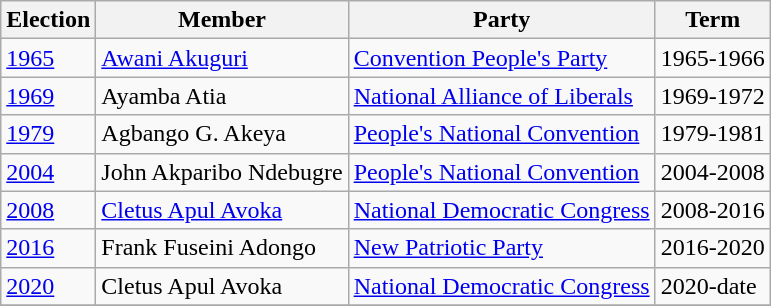<table class="wikitable">
<tr>
<th>Election</th>
<th>Member</th>
<th>Party</th>
<th>Term</th>
</tr>
<tr>
<td><a href='#'>1965</a></td>
<td><a href='#'>Awani Akuguri</a></td>
<td><a href='#'>Convention People's Party</a></td>
<td>1965-1966</td>
</tr>
<tr>
<td><a href='#'>1969</a></td>
<td>Ayamba Atia</td>
<td><a href='#'>National Alliance of Liberals</a></td>
<td>1969‐1972</td>
</tr>
<tr>
<td><a href='#'>1979</a></td>
<td>Agbango G. Akeya</td>
<td><a href='#'>People's National Convention</a></td>
<td>1979-1981</td>
</tr>
<tr>
<td><a href='#'>2004</a></td>
<td>John Akparibo Ndebugre</td>
<td><a href='#'>People's National Convention</a></td>
<td>2004-2008</td>
</tr>
<tr>
<td><a href='#'>2008</a></td>
<td><a href='#'>Cletus Apul Avoka</a></td>
<td><a href='#'>National Democratic Congress</a></td>
<td>2008-2016</td>
</tr>
<tr>
<td><a href='#'>2016</a></td>
<td>Frank Fuseini Adongo</td>
<td><a href='#'>New Patriotic Party</a></td>
<td>2016-2020</td>
</tr>
<tr>
<td><a href='#'>2020</a></td>
<td>Cletus Apul Avoka</td>
<td><a href='#'>National Democratic Congress</a></td>
<td>2020-date</td>
</tr>
<tr>
</tr>
</table>
